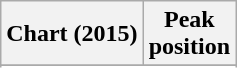<table class="wikitable sortable plainrowheaders" style="text-align:center">
<tr>
<th>Chart (2015)</th>
<th>Peak<br>position</th>
</tr>
<tr>
</tr>
<tr>
</tr>
<tr>
</tr>
</table>
